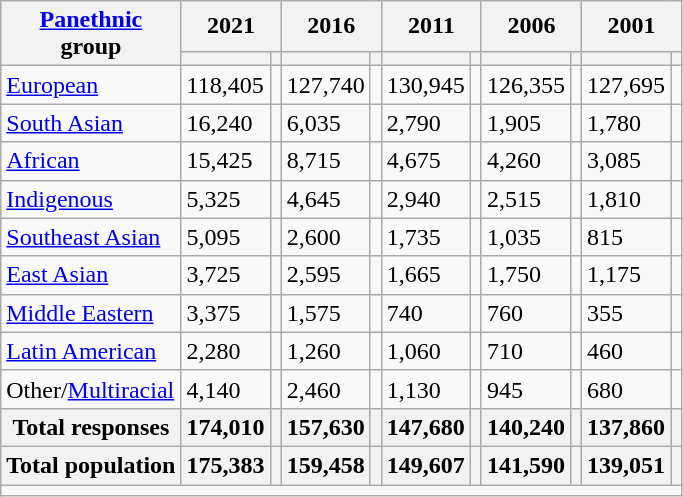<table class="wikitable collapsible sortable">
<tr>
<th rowspan="2"><a href='#'>Panethnic</a><br>group</th>
<th colspan="2">2021</th>
<th colspan="2">2016</th>
<th colspan="2">2011</th>
<th colspan="2">2006</th>
<th colspan="2">2001</th>
</tr>
<tr>
<th><a href='#'></a></th>
<th></th>
<th></th>
<th></th>
<th></th>
<th></th>
<th></th>
<th></th>
<th></th>
<th></th>
</tr>
<tr>
<td><a href='#'>European</a></td>
<td>118,405</td>
<td></td>
<td>127,740</td>
<td></td>
<td>130,945</td>
<td></td>
<td>126,355</td>
<td></td>
<td>127,695</td>
<td></td>
</tr>
<tr>
<td><a href='#'>South Asian</a></td>
<td>16,240</td>
<td></td>
<td>6,035</td>
<td></td>
<td>2,790</td>
<td></td>
<td>1,905</td>
<td></td>
<td>1,780</td>
<td></td>
</tr>
<tr>
<td><a href='#'>African</a></td>
<td>15,425</td>
<td></td>
<td>8,715</td>
<td></td>
<td>4,675</td>
<td></td>
<td>4,260</td>
<td></td>
<td>3,085</td>
<td></td>
</tr>
<tr>
<td><a href='#'>Indigenous</a></td>
<td>5,325</td>
<td></td>
<td>4,645</td>
<td></td>
<td>2,940</td>
<td></td>
<td>2,515</td>
<td></td>
<td>1,810</td>
<td></td>
</tr>
<tr>
<td><a href='#'>Southeast Asian</a></td>
<td>5,095</td>
<td></td>
<td>2,600</td>
<td></td>
<td>1,735</td>
<td></td>
<td>1,035</td>
<td></td>
<td>815</td>
<td></td>
</tr>
<tr>
<td><a href='#'>East Asian</a></td>
<td>3,725</td>
<td></td>
<td>2,595</td>
<td></td>
<td>1,665</td>
<td></td>
<td>1,750</td>
<td></td>
<td>1,175</td>
<td></td>
</tr>
<tr>
<td><a href='#'>Middle Eastern</a></td>
<td>3,375</td>
<td></td>
<td>1,575</td>
<td></td>
<td>740</td>
<td></td>
<td>760</td>
<td></td>
<td>355</td>
<td></td>
</tr>
<tr>
<td><a href='#'>Latin American</a></td>
<td>2,280</td>
<td></td>
<td>1,260</td>
<td></td>
<td>1,060</td>
<td></td>
<td>710</td>
<td></td>
<td>460</td>
<td></td>
</tr>
<tr>
<td>Other/<a href='#'>Multiracial</a></td>
<td>4,140</td>
<td></td>
<td>2,460</td>
<td></td>
<td>1,130</td>
<td></td>
<td>945</td>
<td></td>
<td>680</td>
<td></td>
</tr>
<tr>
<th>Total responses</th>
<th>174,010</th>
<th></th>
<th>157,630</th>
<th></th>
<th>147,680</th>
<th></th>
<th>140,240</th>
<th></th>
<th>137,860</th>
<th></th>
</tr>
<tr>
<th>Total population</th>
<th>175,383</th>
<th></th>
<th>159,458</th>
<th></th>
<th>149,607</th>
<th></th>
<th>141,590</th>
<th></th>
<th>139,051</th>
<th></th>
</tr>
<tr class="sortbottom">
<td colspan="15"></td>
</tr>
</table>
